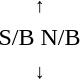<table style="text-align:center;">
<tr>
<td><small>  ↑ </small></td>
</tr>
<tr>
<td><span>S/B</span>   <span>N/B</span></td>
</tr>
<tr>
<td><small> ↓  </small></td>
</tr>
</table>
